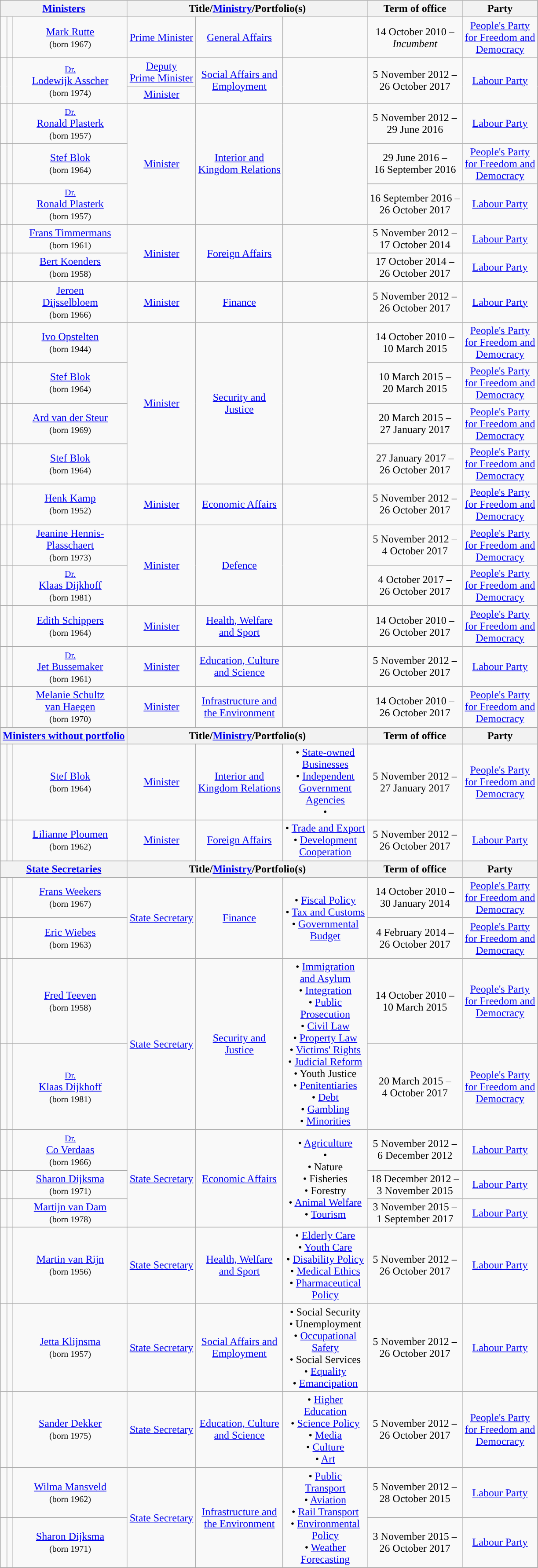<table class="wikitable" style="text-align:center">
<tr>
<th colspan=3><a href='#'>Ministers</a></th>
<th colspan=3>Title/<a href='#'>Ministry</a>/Portfolio(s)</th>
<th>Term of office</th>
<th>Party</th>
</tr>
<tr>
<td style="background:"></td>
<td></td>
<td><a href='#'>Mark Rutte</a> <br> <small>(born 1967)</small></td>
<td><a href='#'>Prime Minister</a></td>
<td><a href='#'>General Affairs</a></td>
<td></td>
<td>14 October 2010 – <br> <em>Incumbent</em> <br>  </td>
<td><a href='#'>People's Party <br> for Freedom and <br> Democracy</a></td>
</tr>
<tr>
<td rowspan=2 style="background:"></td>
<td rowspan=2></td>
<td rowspan=2><small><a href='#'>Dr.</a></small> <br> <a href='#'>Lodewijk Asscher</a> <br> <small>(born 1974)</small></td>
<td><a href='#'>Deputy <br> Prime Minister</a></td>
<td rowspan=2><a href='#'>Social Affairs and <br> Employment</a></td>
<td rowspan=2></td>
<td rowspan=2>5 November 2012 – <br> 26 October 2017</td>
<td rowspan=2><a href='#'>Labour Party</a></td>
</tr>
<tr>
<td><a href='#'>Minister</a></td>
</tr>
<tr>
<td style="background:"></td>
<td></td>
<td><small><a href='#'>Dr.</a></small> <br> <a href='#'>Ronald Plasterk</a> <br> <small>(born 1957)</small></td>
<td rowspan=3><a href='#'>Minister</a></td>
<td rowspan=3><a href='#'>Interior and <br> Kingdom Relations</a></td>
<td rowspan=3></td>
<td>5 November 2012 – <br> 29 June 2016 <br> </td>
<td><a href='#'>Labour Party</a></td>
</tr>
<tr>
<td style="background:"></td>
<td></td>
<td><a href='#'>Stef Blok</a> <br> <small>(born 1964)</small></td>
<td>29 June 2016 – <br> 16 September 2016 <br> </td>
<td><a href='#'>People's Party <br> for Freedom and <br> Democracy</a></td>
</tr>
<tr>
<td style="background:"></td>
<td></td>
<td><small><a href='#'>Dr.</a></small> <br> <a href='#'>Ronald Plasterk</a> <br> <small>(born 1957)</small></td>
<td>16 September 2016 – <br> 26 October 2017</td>
<td><a href='#'>Labour Party</a></td>
</tr>
<tr>
<td style="background:"></td>
<td></td>
<td><a href='#'>Frans Timmermans</a> <br> <small>(born 1961)</small></td>
<td rowspan=2><a href='#'>Minister</a></td>
<td rowspan=2><a href='#'>Foreign Affairs</a></td>
<td rowspan=2></td>
<td>5 November 2012 – <br> 17 October 2014 <br> </td>
<td><a href='#'>Labour Party</a></td>
</tr>
<tr>
<td style="background:"></td>
<td></td>
<td><a href='#'>Bert Koenders</a> <br> <small>(born 1958)</small></td>
<td>17 October 2014 – <br> 26 October 2017</td>
<td><a href='#'>Labour Party</a></td>
</tr>
<tr>
<td style="background:"></td>
<td></td>
<td><a href='#'>Jeroen <br> Dijsselbloem</a> <br> <small>(born 1966)</small></td>
<td><a href='#'>Minister</a></td>
<td><a href='#'>Finance</a></td>
<td></td>
<td>5 November 2012 – <br> 26 October 2017</td>
<td><a href='#'>Labour Party</a></td>
</tr>
<tr>
<td style="background:"></td>
<td></td>
<td><a href='#'>Ivo Opstelten</a> <br> <small>(born 1944)</small></td>
<td rowspan=4><a href='#'>Minister</a></td>
<td rowspan=4><a href='#'>Security and <br> Justice</a></td>
<td rowspan=4></td>
<td>14 October 2010 – <br> 10 March 2015 <br>  </td>
<td><a href='#'>People's Party <br> for Freedom and <br> Democracy</a></td>
</tr>
<tr>
<td style="background:"></td>
<td></td>
<td><a href='#'>Stef Blok</a> <br> <small>(born 1964)</small></td>
<td>10 March 2015 – <br> 20 March 2015 <br> </td>
<td><a href='#'>People's Party <br> for Freedom and <br> Democracy</a></td>
</tr>
<tr>
<td style="background:"></td>
<td></td>
<td><a href='#'>Ard van der Steur</a> <br> <small>(born 1969)</small></td>
<td>20 March 2015 – <br> 27 January 2017 <br> </td>
<td><a href='#'>People's Party <br> for Freedom and <br> Democracy</a></td>
</tr>
<tr>
<td style="background:"></td>
<td></td>
<td><a href='#'>Stef Blok</a> <br> <small>(born 1964)</small></td>
<td>27 January 2017 – <br> 26 October 2017</td>
<td><a href='#'>People's Party <br> for Freedom and <br> Democracy</a></td>
</tr>
<tr>
<td style="background:"></td>
<td></td>
<td><a href='#'>Henk Kamp</a> <br> <small>(born 1952)</small></td>
<td><a href='#'>Minister</a></td>
<td><a href='#'>Economic Affairs</a></td>
<td></td>
<td>5 November 2012 – <br> 26 October 2017</td>
<td><a href='#'>People's Party <br> for Freedom and <br> Democracy</a></td>
</tr>
<tr>
<td style="background:"></td>
<td></td>
<td><a href='#'>Jeanine Hennis-<br>Plasschaert</a> <br> <small>(born 1973)</small></td>
<td rowspan=2><a href='#'>Minister</a></td>
<td rowspan=2><a href='#'>Defence</a></td>
<td rowspan=2></td>
<td>5 November 2012 – <br> 4 October 2017 <br> </td>
<td><a href='#'>People's Party <br> for Freedom and <br> Democracy</a></td>
</tr>
<tr>
<td style="background:"></td>
<td></td>
<td><small><a href='#'>Dr.</a></small> <br> <a href='#'>Klaas Dijkhoff</a> <br> <small>(born 1981)</small></td>
<td>4 October 2017 – <br> 26 October 2017</td>
<td><a href='#'>People's Party <br> for Freedom and <br> Democracy</a></td>
</tr>
<tr>
<td style="background:"></td>
<td></td>
<td><a href='#'>Edith Schippers</a> <br> <small>(born 1964)</small></td>
<td><a href='#'>Minister</a></td>
<td><a href='#'>Health, Welfare <br> and Sport</a></td>
<td></td>
<td>14 October 2010 – <br> 26 October 2017 <br> </td>
<td><a href='#'>People's Party <br> for Freedom and <br> Democracy</a></td>
</tr>
<tr>
<td style="background:"></td>
<td></td>
<td><small><a href='#'>Dr.</a></small> <br> <a href='#'>Jet Bussemaker</a> <br> <small>(born 1961)</small></td>
<td><a href='#'>Minister</a></td>
<td><a href='#'>Education, Culture <br> and Science</a></td>
<td></td>
<td>5 November 2012 – <br> 26 October 2017</td>
<td><a href='#'>Labour Party</a></td>
</tr>
<tr>
<td style="background:"></td>
<td></td>
<td><a href='#'>Melanie Schultz <br> van Haegen</a> <br> <small>(born 1970)</small></td>
<td><a href='#'>Minister</a></td>
<td><a href='#'>Infrastructure and <br> the Environment</a></td>
<td></td>
<td>14 October 2010 – <br> 26 October 2017 <br> </td>
<td><a href='#'>People's Party <br> for Freedom and <br> Democracy</a></td>
</tr>
<tr>
<th colspan=3><a href='#'>Ministers without portfolio</a></th>
<th colspan=3>Title/<a href='#'>Ministry</a>/Portfolio(s)</th>
<th>Term of office</th>
<th>Party</th>
</tr>
<tr>
<td style="background:"></td>
<td></td>
<td><a href='#'>Stef Blok</a> <br> <small>(born 1964)</small></td>
<td><a href='#'>Minister</a></td>
<td><a href='#'>Interior and <br> Kingdom Relations</a></td>
<td>• <a href='#'>State-owned <br> Businesses</a> <br> • <a href='#'>Independent <br> Government <br> Agencies</a> <br> • </td>
<td>5 November 2012 – <br> 27 January 2017 <br> </td>
<td><a href='#'>People's Party <br> for Freedom and <br> Democracy</a></td>
</tr>
<tr>
<td style="background:"></td>
<td></td>
<td><a href='#'>Lilianne Ploumen</a> <br> <small>(born 1962)</small></td>
<td><a href='#'>Minister</a></td>
<td><a href='#'>Foreign Affairs</a></td>
<td>• <a href='#'>Trade and Export</a> <br> • <a href='#'>Development <br> Cooperation</a></td>
<td>5 November 2012 – <br> 26 October 2017</td>
<td><a href='#'>Labour Party</a></td>
</tr>
<tr>
<th colspan=3><a href='#'>State Secretaries</a></th>
<th colspan=3>Title/<a href='#'>Ministry</a>/Portfolio(s)</th>
<th>Term of office</th>
<th>Party</th>
</tr>
<tr>
<td style="background:"></td>
<td></td>
<td><a href='#'>Frans Weekers</a> <br> <small>(born 1967)</small></td>
<td rowspan=2><a href='#'>State Secretary</a></td>
<td rowspan=2><a href='#'>Finance</a></td>
<td rowspan=2>• <a href='#'>Fiscal Policy</a> <br> • <a href='#'>Tax and Customs</a> <br> • <a href='#'>Governmental <br> Budget</a></td>
<td>14 October 2010 – <br> 30 January 2014 <br>  </td>
<td><a href='#'>People's Party <br> for Freedom and <br> Democracy</a></td>
</tr>
<tr>
<td style="background:"></td>
<td></td>
<td><a href='#'>Eric Wiebes</a> <br> <small>(born 1963)</small></td>
<td>4 February 2014 – <br> 26 October 2017</td>
<td><a href='#'>People's Party <br> for Freedom and <br> Democracy</a></td>
</tr>
<tr>
<td style="background:"></td>
<td></td>
<td><a href='#'>Fred Teeven</a> <br> <small>(born 1958)</small></td>
<td rowspan=2><a href='#'>State Secretary</a> <br> </td>
<td rowspan=2><a href='#'>Security and <br> Justice</a></td>
<td rowspan=2>• <a href='#'>Immigration <br> and Asylum</a> <br> • <a href='#'>Integration</a> <br> • <a href='#'>Public <br> Prosecution</a> <br> • <a href='#'>Civil Law</a> <br> • <a href='#'>Property Law</a> <br> • <a href='#'>Victims' Rights</a> <br> • <a href='#'>Judicial Reform</a> <br> • Youth Justice <br> • <a href='#'>Penitentiaries</a> <br> • <a href='#'>Debt</a> <br> • <a href='#'>Gambling</a> <br> • <a href='#'>Minorities</a></td>
<td>14 October 2010 – <br> 10 March 2015 <br>  </td>
<td><a href='#'>People's Party <br> for Freedom and <br> Democracy</a></td>
</tr>
<tr>
<td style="background:"></td>
<td></td>
<td><small><a href='#'>Dr.</a></small> <br> <a href='#'>Klaas Dijkhoff</a> <br> <small>(born 1981)</small></td>
<td>20 March 2015 – <br> 4 October 2017 <br> </td>
<td><a href='#'>People's Party <br> for Freedom and <br> Democracy</a></td>
</tr>
<tr>
<td style="background:"></td>
<td></td>
<td><small><a href='#'>Dr.</a></small> <br> <a href='#'>Co Verdaas</a> <br> <small>(born 1966)</small></td>
<td rowspan=3><a href='#'>State Secretary</a> <br> </td>
<td rowspan=3><a href='#'>Economic Affairs</a></td>
<td rowspan=3>• <a href='#'>Agriculture</a> <br> •  <br> • Nature <br> • Fisheries <br> • Forestry <br> • <a href='#'>Animal Welfare</a> <br> • <a href='#'>Tourism</a></td>
<td>5 November 2012 – <br> 6 December 2012 <br> </td>
<td><a href='#'>Labour Party</a></td>
</tr>
<tr>
<td style="background:"></td>
<td></td>
<td><a href='#'>Sharon Dijksma</a> <br> <small>(born 1971)</small></td>
<td>18 December 2012 – <br> 3 November 2015 <br> </td>
<td><a href='#'>Labour Party</a></td>
</tr>
<tr>
<td style="background:"></td>
<td></td>
<td><a href='#'>Martijn van Dam</a> <br> <small>(born 1978)</small></td>
<td>3 November 2015 – <br> 1 September 2017 <br> </td>
<td><a href='#'>Labour Party</a></td>
</tr>
<tr>
<td style="background:"></td>
<td></td>
<td><a href='#'>Martin van Rijn</a> <br> <small>(born 1956)</small></td>
<td><a href='#'>State Secretary</a></td>
<td><a href='#'>Health, Welfare <br> and Sport</a></td>
<td>• <a href='#'>Elderly Care</a> <br> • <a href='#'>Youth Care</a> <br> • <a href='#'>Disability Policy</a> <br> • <a href='#'>Medical Ethics</a> <br> • <a href='#'>Pharmaceutical <br> Policy</a></td>
<td>5 November 2012 – <br> 26 October 2017</td>
<td><a href='#'>Labour Party</a></td>
</tr>
<tr>
<td style="background:"></td>
<td></td>
<td><a href='#'>Jetta Klijnsma</a> <br> <small>(born 1957)</small></td>
<td><a href='#'>State Secretary</a></td>
<td><a href='#'>Social Affairs and <br> Employment</a></td>
<td>• Social Security <br> • Unemployment <br> • <a href='#'>Occupational <br> Safety</a> <br> • Social Services <br> • <a href='#'>Equality</a> <br> • <a href='#'>Emancipation</a></td>
<td>5 November 2012 – <br> 26 October 2017</td>
<td><a href='#'>Labour Party</a></td>
</tr>
<tr>
<td style="background:"></td>
<td></td>
<td><a href='#'>Sander Dekker</a> <br> <small>(born 1975)</small></td>
<td><a href='#'>State Secretary</a></td>
<td><a href='#'>Education, Culture <br> and Science</a></td>
<td>• <a href='#'>Higher <br> Education</a> <br> • <a href='#'>Science Policy</a> <br> • <a href='#'>Media</a> <br> • <a href='#'>Culture</a> <br> • <a href='#'>Art</a></td>
<td>5 November 2012 – <br> 26 October 2017</td>
<td><a href='#'>People's Party <br> for Freedom and <br> Democracy</a></td>
</tr>
<tr>
<td style="background:"></td>
<td></td>
<td><a href='#'>Wilma Mansveld</a> <br> <small>(born 1962)</small></td>
<td rowspan=2><a href='#'>State Secretary</a> <br> </td>
<td rowspan=2><a href='#'>Infrastructure and <br> the Environment</a></td>
<td rowspan=2>• <a href='#'>Public <br> Transport</a> <br> • <a href='#'>Aviation</a> <br> • <a href='#'>Rail Transport</a> <br> • <a href='#'>Environmental <br> Policy</a> <br> • <a href='#'>Weather <br> Forecasting</a></td>
<td>5 November 2012 – <br> 28 October 2015 <br> </td>
<td><a href='#'>Labour Party</a></td>
</tr>
<tr>
<td style="background:"></td>
<td></td>
<td><a href='#'>Sharon Dijksma</a> <br> <small>(born 1971)</small></td>
<td>3 November 2015 – <br> 26 October 2017</td>
<td><a href='#'>Labour Party</a></td>
</tr>
<tr>
</tr>
</table>
